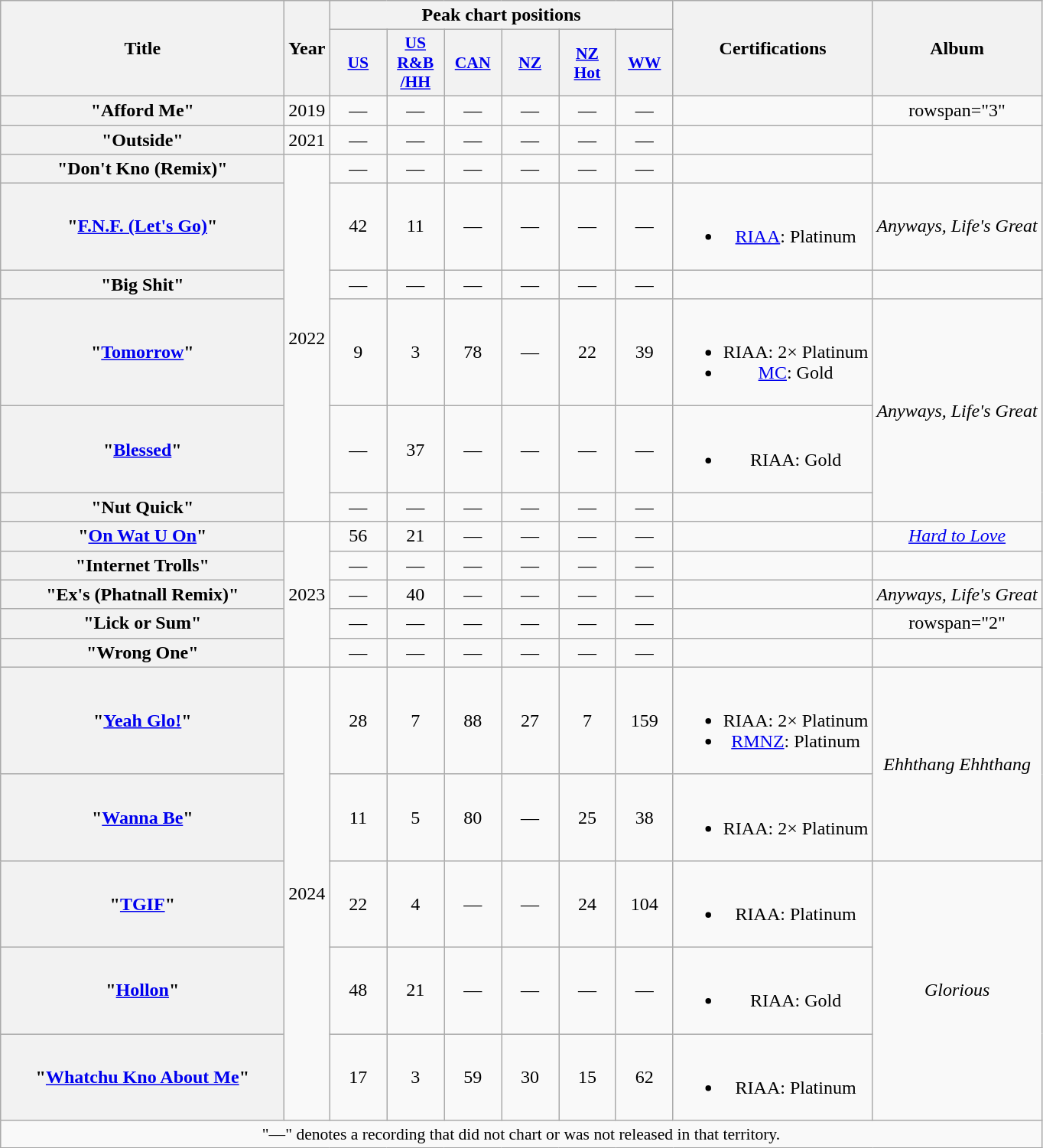<table class="wikitable plainrowheaders" style="text-align:center;">
<tr>
<th scope="col" rowspan="2" style="width:15em;">Title</th>
<th scope="col" rowspan="2">Year</th>
<th scope="col" colspan="6">Peak chart positions</th>
<th scope="col" rowspan="2">Certifications</th>
<th scope="col" rowspan="2">Album</th>
</tr>
<tr>
<th scope="col" style="width:3em;font-size:90%;"><a href='#'>US</a><br></th>
<th scope="col" style="width:3em;font-size:90%;"><a href='#'>US<br>R&B<br>/HH</a><br></th>
<th scope="col" style="width:3em;font-size:90%;"><a href='#'>CAN</a><br></th>
<th scope="col" style="width:3em;font-size:90%;"><a href='#'>NZ</a><br></th>
<th scope="col" style="width:3em;font-size:90%;"><a href='#'>NZ<br>Hot</a><br></th>
<th scope="col" style="width:3em;font-size:90%;"><a href='#'>WW</a><br></th>
</tr>
<tr>
<th scope="row">"Afford Me"<br></th>
<td>2019</td>
<td>—</td>
<td>—</td>
<td>—</td>
<td>—</td>
<td>—</td>
<td>—</td>
<td></td>
<td>rowspan="3" </td>
</tr>
<tr>
<th scope="row">"Outside"<br></th>
<td>2021</td>
<td>—</td>
<td>—</td>
<td>—</td>
<td>—</td>
<td>—</td>
<td>—</td>
<td></td>
</tr>
<tr>
<th scope="row">"Don't Kno (Remix)"</th>
<td rowspan="6">2022</td>
<td>—</td>
<td>—</td>
<td>—</td>
<td>—</td>
<td>—</td>
<td>—</td>
<td></td>
</tr>
<tr>
<th scope="row">"<a href='#'>F.N.F. (Let's Go)</a>"<br></th>
<td>42</td>
<td>11</td>
<td>—</td>
<td>—</td>
<td>—</td>
<td>—</td>
<td><br><ul><li><a href='#'>RIAA</a>: Platinum</li></ul></td>
<td><em>Anyways, Life's Great</em></td>
</tr>
<tr>
<th scope="row">"Big Shit"</th>
<td>—</td>
<td>—</td>
<td>—</td>
<td>—</td>
<td>—</td>
<td>—</td>
<td></td>
<td></td>
</tr>
<tr>
<th scope="row">"<a href='#'>Tomorrow</a>"<br></th>
<td>9</td>
<td>3</td>
<td>78</td>
<td>—</td>
<td>22</td>
<td>39</td>
<td><br><ul><li>RIAA: 2× Platinum</li><li><a href='#'>MC</a>: Gold</li></ul></td>
<td rowspan="3"><em>Anyways, Life's Great</em></td>
</tr>
<tr>
<th scope="row">"<a href='#'>Blessed</a>"</th>
<td>—</td>
<td>37</td>
<td>—</td>
<td>—</td>
<td>—</td>
<td>—</td>
<td><br><ul><li>RIAA: Gold</li></ul></td>
</tr>
<tr>
<th scope="row">"Nut Quick"</th>
<td>—</td>
<td>—</td>
<td>—</td>
<td>—</td>
<td>—</td>
<td>—</td>
<td></td>
</tr>
<tr>
<th scope="row">"<a href='#'>On Wat U On</a>"<br></th>
<td rowspan="5">2023</td>
<td>56</td>
<td>21</td>
<td>—</td>
<td>—</td>
<td>—</td>
<td>—</td>
<td></td>
<td><em><a href='#'>Hard to Love</a></em></td>
</tr>
<tr>
<th scope="row">"Internet Trolls"</th>
<td>—</td>
<td>—</td>
<td>—</td>
<td>—</td>
<td>—</td>
<td>—</td>
<td></td>
<td></td>
</tr>
<tr>
<th scope="row">"Ex's (Phatnall Remix)"<br></th>
<td>—</td>
<td>40</td>
<td>—</td>
<td>—</td>
<td>—</td>
<td>—</td>
<td></td>
<td><em>Anyways, Life's Great</em></td>
</tr>
<tr>
<th scope="row">"Lick or Sum"</th>
<td>—</td>
<td>—</td>
<td>—</td>
<td>—</td>
<td>—</td>
<td>—</td>
<td></td>
<td>rowspan="2" </td>
</tr>
<tr>
<th scope="row">"Wrong One"<br></th>
<td>—</td>
<td>—</td>
<td>—</td>
<td>—</td>
<td>—</td>
<td>—</td>
<td></td>
</tr>
<tr>
<th scope="row">"<a href='#'>Yeah Glo!</a>"</th>
<td rowspan="5">2024</td>
<td>28</td>
<td>7</td>
<td>88</td>
<td>27</td>
<td>7</td>
<td>159</td>
<td><br><ul><li>RIAA: 2× Platinum</li><li><a href='#'>RMNZ</a>: Platinum</li></ul></td>
<td rowspan="2"><em>Ehhthang Ehhthang</em></td>
</tr>
<tr>
<th scope="row">"<a href='#'>Wanna Be</a>"<br></th>
<td>11</td>
<td>5</td>
<td>80</td>
<td>—</td>
<td>25</td>
<td>38</td>
<td><br><ul><li>RIAA: 2× Platinum</li></ul></td>
</tr>
<tr>
<th scope="row">"<a href='#'>TGIF</a>"</th>
<td>22</td>
<td>4</td>
<td>—</td>
<td>—</td>
<td>24</td>
<td>104</td>
<td><br><ul><li>RIAA: Platinum</li></ul></td>
<td rowspan="3"><em>Glorious</em></td>
</tr>
<tr>
<th scope="row">"<a href='#'>Hollon</a>"</th>
<td>48</td>
<td>21</td>
<td>—</td>
<td>—</td>
<td>—</td>
<td>—</td>
<td><br><ul><li>RIAA: Gold</li></ul></td>
</tr>
<tr>
<th scope="row">"<a href='#'>Whatchu Kno About Me</a>"<br></th>
<td>17</td>
<td>3</td>
<td>59</td>
<td>30<br></td>
<td>15</td>
<td>62</td>
<td><br><ul><li>RIAA: Platinum</li></ul></td>
</tr>
<tr>
<td colspan="15" style="font-size:90%">"—" denotes a recording that did not chart or was not released in that territory.</td>
</tr>
</table>
